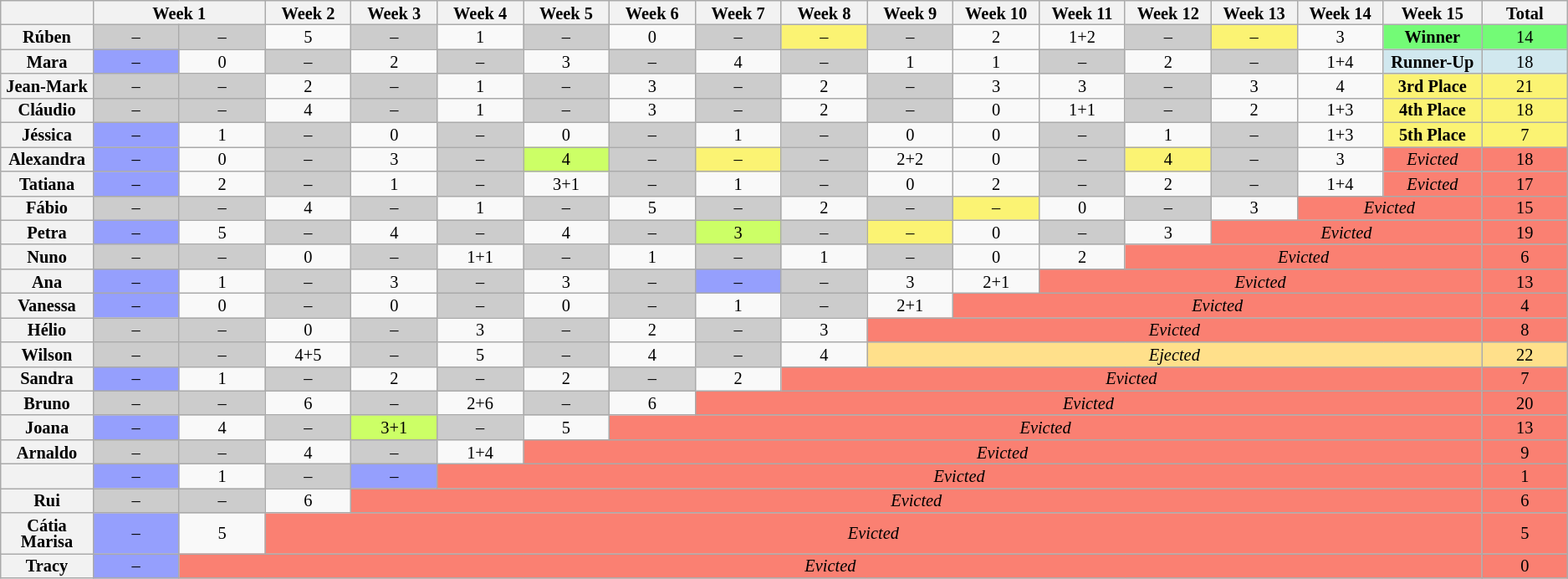<table class="wikitable" style="text-align:center; font-size:85%; line-height:13px;">
<tr>
<th style="width: 5%;"></th>
<th colspan="2" style="width: 10%;">Week 1</th>
<th style="width: 5%;">Week 2</th>
<th style="width: 5%;">Week 3</th>
<th style="width: 5%;">Week 4</th>
<th style="width: 5%;">Week 5</th>
<th style="width: 5%;">Week 6</th>
<th style="width: 5%;">Week 7</th>
<th style="width: 5%;">Week 8</th>
<th style="width: 5%;">Week 9</th>
<th style="width: 5%;">Week 10</th>
<th style="width: 5%;">Week 11</th>
<th style="width: 5%;">Week 12</th>
<th style="width: 5%;">Week 13</th>
<th style="width: 5%;">Week 14</th>
<th style="width: 5%;">Week 15</th>
<th style="width: 5%;">Total</th>
</tr>
<tr>
<th>Rúben</th>
<td style="background:#CCCCCC">–</td>
<td style="background:#CCCCCC">–</td>
<td>5</td>
<td style="background:#CCCCCC">–</td>
<td>1</td>
<td style="background:#CCCCCC">–</td>
<td>0</td>
<td style="background:#CCCCCC">–</td>
<td style="background:#FBF373; text-align:center">–</td>
<td style="background:#CCCCCC">–</td>
<td>2</td>
<td>1+2</td>
<td style="background:#CCCCCC">–</td>
<td style="background:#FBF373; text-align:center">–</td>
<td>3</td>
<td bgcolor="73FB76"><strong>Winner</strong></td>
<td bgcolor="73FB76">14</td>
</tr>
<tr>
<th>Mara</th>
<td style="background:#959ffd">–</td>
<td>0</td>
<td style="background:#CCCCCC">–</td>
<td>2</td>
<td style="background:#CCCCCC">–</td>
<td>3</td>
<td style="background:#CCCCCC">–</td>
<td>4</td>
<td style="background:#CCCCCC">–</td>
<td>1</td>
<td>1</td>
<td style="background:#CCCCCC">–</td>
<td>2</td>
<td style="background:#CCCCCC">–</td>
<td>1+4</td>
<td nowrap bgcolor="D1E8EF"><strong>Runner-Up</strong></td>
<td bgcolor="D1E8EF">18</td>
</tr>
<tr>
<th>Jean-Mark</th>
<td style="background:#CCCCCC">–</td>
<td style="background:#CCCCCC">–</td>
<td>2</td>
<td style="background:#CCCCCC">–</td>
<td>1</td>
<td style="background:#CCCCCC">–</td>
<td>3</td>
<td style="background:#CCCCCC">–</td>
<td>2</td>
<td style="background:#CCCCCC">–</td>
<td>3</td>
<td>3</td>
<td style="background:#CCCCCC">–</td>
<td>3</td>
<td>4</td>
<td style="background:#FBF373"><strong>3rd Place</strong></td>
<td style="background:#FBF373">21</td>
</tr>
<tr>
<th>Cláudio</th>
<td style="background:#CCCCCC">–</td>
<td style="background:#CCCCCC">–</td>
<td>4</td>
<td style="background:#CCCCCC">–</td>
<td>1</td>
<td style="background:#CCCCCC">–</td>
<td>3</td>
<td style="background:#CCCCCC">–</td>
<td>2</td>
<td style="background:#CCCCCC">–</td>
<td>0</td>
<td>1+1</td>
<td style="background:#CCCCCC">–</td>
<td>2</td>
<td>1+3</td>
<td style="background:#FBF373"><strong>4th Place</strong></td>
<td style="background:#FBF373">18</td>
</tr>
<tr>
<th>Jéssica</th>
<td style="background:#959ffd">–</td>
<td>1</td>
<td style="background:#CCCCCC">–</td>
<td>0</td>
<td style="background:#CCCCCC">–</td>
<td>0</td>
<td style="background:#CCCCCC">–</td>
<td>1</td>
<td style="background:#CCCCCC">–</td>
<td>0</td>
<td>0</td>
<td style="background:#CCCCCC">–</td>
<td>1</td>
<td style="background:#CCCCCC">–</td>
<td>1+3</td>
<td style="background:#FBF373"><strong>5th Place</strong></td>
<td style="background:#FBF373">7</td>
</tr>
<tr>
<th>Alexandra</th>
<td style="background:#959ffd">–</td>
<td>0</td>
<td style="background:#CCCCCC">–</td>
<td>3</td>
<td style="background:#CCCCCC">–</td>
<td style="background:#ccff66">4</td>
<td style="background:#CCCCCC">–</td>
<td style="background:#FBF373; text-align:center">–</td>
<td style="background:#CCCCCC">–</td>
<td>2+2</td>
<td>0</td>
<td style="background:#CCCCCC">–</td>
<td style="background:#FBF373; text-align:center">4</td>
<td style="background:#CCCCCC">–</td>
<td>3</td>
<td style="background:#fa8072"><em>Evicted</em></td>
<td style="background:#fa8072">18</td>
</tr>
<tr>
<th>Tatiana</th>
<td style="background:#959ffd">–</td>
<td>2</td>
<td style="background:#CCCCCC">–</td>
<td>1</td>
<td style="background:#CCCCCC">–</td>
<td>3+1</td>
<td style="background:#CCCCCC">–</td>
<td>1</td>
<td style="background:#CCCCCC">–</td>
<td>0</td>
<td>2</td>
<td style="background:#CCCCCC">–</td>
<td>2</td>
<td style="background:#CCCCCC">–</td>
<td>1+4</td>
<td style="background:#fa8072"><em>Evicted</em></td>
<td style="background:#fa8072">17</td>
</tr>
<tr>
<th>Fábio</th>
<td style="background:#CCCCCC">–</td>
<td style="background:#CCCCCC">–</td>
<td>4</td>
<td style="background:#CCCCCC">–</td>
<td>1</td>
<td style="background:#CCCCCC">–</td>
<td>5</td>
<td style="background:#CCCCCC">–</td>
<td>2</td>
<td style="background:#CCCCCC">–</td>
<td style="background:#FBF373; text-align:center">–</td>
<td>0</td>
<td style="background:#CCCCCC">–</td>
<td>3</td>
<td colspan=2 style="background:#fa8072"><em>Evicted</em></td>
<td style="background:#fa8072">15</td>
</tr>
<tr>
<th>Petra</th>
<td style="background:#959ffd">–</td>
<td>5</td>
<td style="background:#CCCCCC">–</td>
<td>4</td>
<td style="background:#CCCCCC">–</td>
<td>4</td>
<td style="background:#CCCCCC">–</td>
<td style="background:#ccff66">3</td>
<td style="background:#CCCCCC">–</td>
<td style="background:#FBF373; text-align:center">–</td>
<td>0</td>
<td style="background:#CCCCCC">–</td>
<td>3</td>
<td colspan=3 style="background:#fa8072"><em>Evicted</em></td>
<td style="background:#fa8072">19</td>
</tr>
<tr>
<th>Nuno</th>
<td style="background:#CCCCCC">–</td>
<td style="background:#CCCCCC">–</td>
<td>0</td>
<td style="background:#CCCCCC">–</td>
<td>1+1</td>
<td style="background:#CCCCCC">–</td>
<td>1</td>
<td style="background:#CCCCCC">–</td>
<td>1</td>
<td style="background:#CCCCCC">–</td>
<td>0</td>
<td>2</td>
<td colspan=4 style="background:#fa8072"><em>Evicted</em></td>
<td style="background:#fa8072">6</td>
</tr>
<tr>
<th>Ana</th>
<td style="background:#959ffd">–</td>
<td>1</td>
<td style="background:#CCCCCC">–</td>
<td>3</td>
<td style="background:#CCCCCC">–</td>
<td>3</td>
<td style="background:#CCCCCC">–</td>
<td style="background:#959ffd; text-align:center">–</td>
<td style="background:#CCCCCC">–</td>
<td>3</td>
<td>2+1</td>
<td colspan=5 style="background:#fa8072"><em>Evicted</em></td>
<td style="background:#fa8072">13</td>
</tr>
<tr>
<th>Vanessa</th>
<td style="background:#959ffd">–</td>
<td>0</td>
<td style="background:#CCCCCC">–</td>
<td>0</td>
<td style="background:#CCCCCC">–</td>
<td>0</td>
<td style="background:#CCCCCC">–</td>
<td>1</td>
<td style="background:#CCCCCC">–</td>
<td>2+1</td>
<td colspan=6 style="background:#fa8072"><em>Evicted</em></td>
<td style="background:#fa8072">4</td>
</tr>
<tr>
<th>Hélio</th>
<td style="background:#CCCCCC">–</td>
<td style="background:#CCCCCC">–</td>
<td>0</td>
<td style="background:#CCCCCC">–</td>
<td>3</td>
<td style="background:#CCCCCC">–</td>
<td>2</td>
<td style="background:#CCCCCC">–</td>
<td>3</td>
<td colspan=7 style="background:#fa8072"><em>Evicted</em></td>
<td style="background:#fa8072">8</td>
</tr>
<tr>
<th>Wilson</th>
<td style="background:#CCCCCC">–</td>
<td style="background:#CCCCCC">–</td>
<td>4+5</td>
<td style="background:#CCCCCC">–</td>
<td>5</td>
<td style="background:#CCCCCC">–</td>
<td>4</td>
<td style="background:#CCCCCC">–</td>
<td>4</td>
<td colspan=7 style="background:#ffe08b; text-align:center"><em>Ejected</em></td>
<td style="background:#ffe08b">22</td>
</tr>
<tr>
<th>Sandra</th>
<td style="background:#959ffd">–</td>
<td>1</td>
<td style="background:#CCCCCC">–</td>
<td>2</td>
<td style="background:#CCCCCC">–</td>
<td>2</td>
<td style="background:#CCCCCC">–</td>
<td>2</td>
<td colspan=8 style="background:#fa8072"><em>Evicted</em></td>
<td style="background:#fa8072">7</td>
</tr>
<tr>
<th>Bruno</th>
<td style="background:#CCCCCC">–</td>
<td style="background:#CCCCCC">–</td>
<td>6</td>
<td style="background:#CCCCCC">–</td>
<td>2+6</td>
<td style="background:#CCCCCC">–</td>
<td>6</td>
<td colspan=9 style="background:#fa8072"><em>Evicted</em></td>
<td style="background:#fa8072">20</td>
</tr>
<tr>
<th>Joana</th>
<td style="background:#959ffd">–</td>
<td>4</td>
<td style="background:#CCCCCC">–</td>
<td style="background:#ccff66">3+1</td>
<td style="background:#CCCCCC">–</td>
<td>5</td>
<td colspan=10 style="background:#fa8072"><em>Evicted</em></td>
<td style="background:#fa8072">13</td>
</tr>
<tr>
<th>Arnaldo</th>
<td style="background:#CCCCCC">–</td>
<td style="background:#CCCCCC">–</td>
<td>4</td>
<td style="background:#CCCCCC">–</td>
<td>1+4</td>
<td colspan=11 style="background:#fa8072"><em>Evicted</em></td>
<td style="background:#fa8072">9</td>
</tr>
<tr>
<th></th>
<td style="background:#959ffd">–</td>
<td>1</td>
<td style="background:#CCCCCC">–</td>
<td style="background:#959ffd">–</td>
<td colspan=12 style="background:#fa8072"><em>Evicted</em></td>
<td style="background:#fa8072">1</td>
</tr>
<tr>
<th>Rui</th>
<td style="background:#CCCCCC">–</td>
<td style="background:#CCCCCC">–</td>
<td>6</td>
<td colspan=13 style="background:#fa8072"><em>Evicted</em></td>
<td style="background:#fa8072">6</td>
</tr>
<tr>
<th>Cátia Marisa</th>
<td style="background:#959ffd">–</td>
<td>5</td>
<td colspan=14 style="background:#fa8072"><em>Evicted</em></td>
<td style="background:#fa8072">5</td>
</tr>
<tr>
<th>Tracy</th>
<td style="background:#959ffd">–</td>
<td colspan=15 style="background:#fa8072"><em>Evicted</em></td>
<td style="background:#fa8072">0</td>
</tr>
</table>
